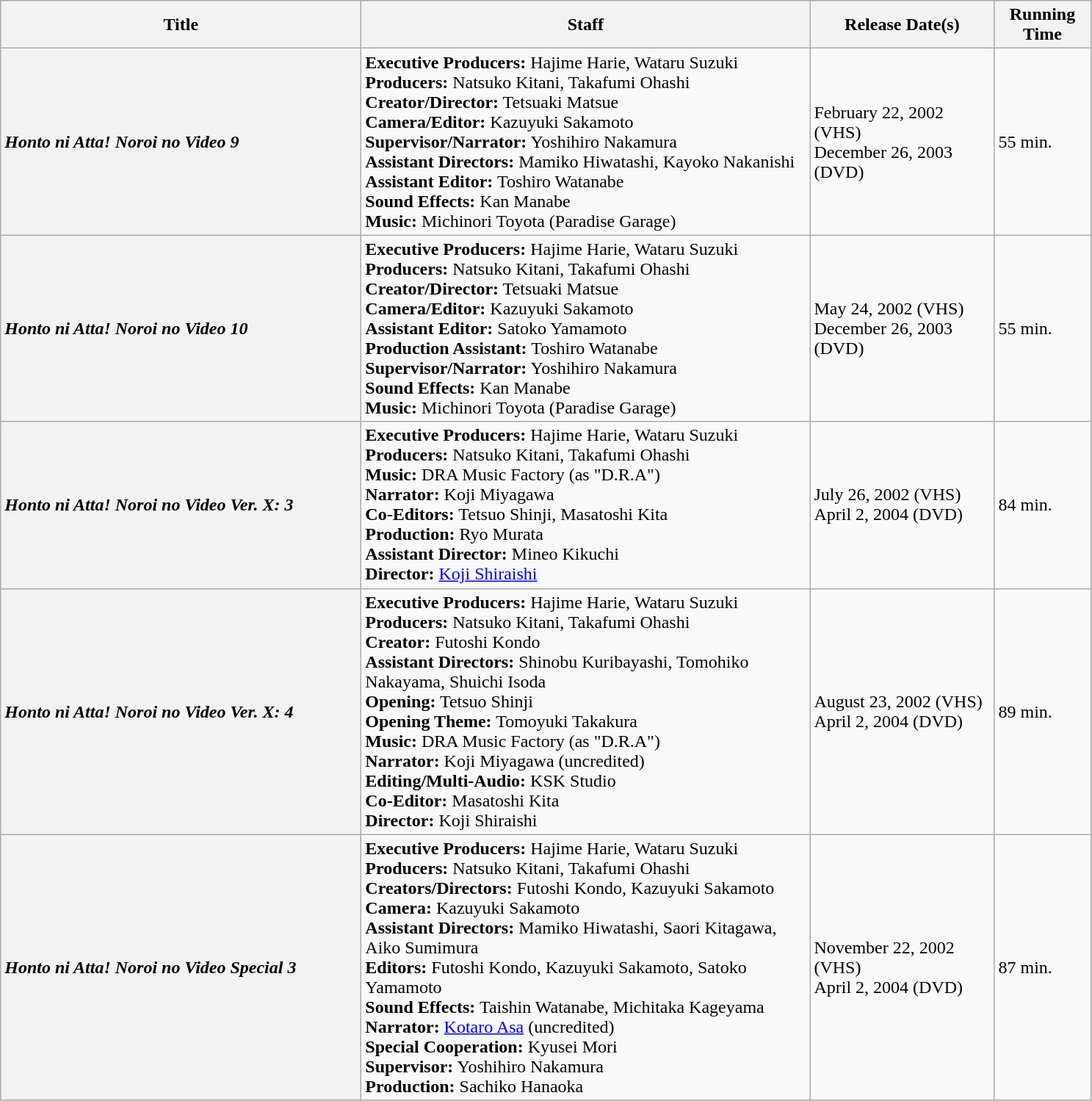<table class="wikitable mw-collapsible mw-collapsed">
<tr>
<th style=width:20.0em>Title</th>
<th style="width:25.0em">Staff</th>
<th style="width:10.0em">Release Date(s)</th>
<th style="width:5.0em">Running Time</th>
</tr>
<tr>
<th style="text-align:left"><em>Honto ni Atta! Noroi no Video 9</em></th>
<td><strong>Executive Producers:</strong> Hajime Harie, Wataru Suzuki<br><strong>Producers:</strong> Natsuko Kitani, Takafumi Ohashi<br><strong>Creator/Director:</strong> Tetsuaki Matsue<br><strong>Camera/Editor:</strong> Kazuyuki Sakamoto<br><strong>Supervisor/Narrator:</strong> Yoshihiro Nakamura<br><strong>Assistant Directors:</strong> Mamiko Hiwatashi, Kayoko Nakanishi<br><strong>Assistant Editor:</strong> Toshiro Watanabe<br><strong>Sound Effects:</strong> Kan Manabe<br><strong>Music:</strong> Michinori Toyota (Paradise Garage)</td>
<td>February 22, 2002 (VHS)<br>December 26, 2003 (DVD)</td>
<td>55 min.</td>
</tr>
<tr>
<th style="text-align:left"><em>Honto ni Atta! Noroi no Video 10</em></th>
<td><strong>Executive Producers:</strong> Hajime Harie, Wataru Suzuki<br><strong>Producers:</strong> Natsuko Kitani, Takafumi Ohashi<br><strong>Creator/Director:</strong> Tetsuaki Matsue<br><strong>Camera/Editor:</strong> Kazuyuki Sakamoto<br><strong>Assistant Editor:</strong> Satoko Yamamoto<br><strong>Production Assistant:</strong> Toshiro Watanabe<br><strong>Supervisor/Narrator:</strong> Yoshihiro Nakamura<br><strong>Sound Effects:</strong> Kan Manabe<br><strong>Music:</strong> Michinori Toyota (Paradise Garage)</td>
<td>May 24, 2002 (VHS)<br>December 26, 2003 (DVD)</td>
<td>55 min.</td>
</tr>
<tr>
<th style="text-align:left"><em>Honto ni Atta! Noroi no Video Ver. X: 3</em></th>
<td><strong>Executive Producers:</strong> Hajime Harie, Wataru Suzuki<br><strong>Producers:</strong> Natsuko Kitani, Takafumi Ohashi<br><strong>Music:</strong> DRA Music Factory (as "D.R.A")<br><strong>Narrator:</strong> Koji Miyagawa<br><strong>Co-Editors:</strong> Tetsuo Shinji, Masatoshi Kita<br><strong>Production:</strong> Ryo Murata<br><strong>Assistant Director:</strong> Mineo Kikuchi<br><strong>Director:</strong> <a href='#'>Koji Shiraishi</a></td>
<td>July 26, 2002 (VHS)<br>April 2, 2004 (DVD)</td>
<td>84 min.</td>
</tr>
<tr>
<th style="text-align:left"><em>Honto ni Atta! Noroi no Video Ver. X: 4</em></th>
<td><strong>Executive Producers:</strong> Hajime Harie, Wataru Suzuki<br><strong>Producers:</strong> Natsuko Kitani, Takafumi Ohashi<br><strong>Creator:</strong> Futoshi Kondo<br><strong>Assistant Directors:</strong> Shinobu Kuribayashi, Tomohiko Nakayama, Shuichi Isoda<br><strong>Opening:</strong> Tetsuo Shinji<br><strong>Opening Theme:</strong> Tomoyuki Takakura<br><strong>Music:</strong> DRA Music Factory (as "D.R.A")<br><strong>Narrator:</strong> Koji Miyagawa (uncredited)<br><strong>Editing/Multi-Audio:</strong> KSK Studio<br><strong>Co-Editor:</strong> Masatoshi Kita<br><strong>Director:</strong> Koji Shiraishi</td>
<td>August 23, 2002 (VHS)<br>April 2, 2004 (DVD)</td>
<td>89 min.</td>
</tr>
<tr>
<th style="text-align:left"><em>Honto ni Atta! Noroi no Video Special 3</em></th>
<td><strong>Executive Producers:</strong> Hajime Harie, Wataru Suzuki<br><strong>Producers:</strong> Natsuko Kitani, Takafumi Ohashi<br><strong>Creators/Directors:</strong> Futoshi Kondo, Kazuyuki Sakamoto<br><strong>Camera:</strong> Kazuyuki Sakamoto<br><strong>Assistant Directors:</strong> Mamiko Hiwatashi, Saori Kitagawa, Aiko Sumimura<br><strong>Editors:</strong> Futoshi Kondo, Kazuyuki Sakamoto, Satoko Yamamoto<br><strong>Sound Effects:</strong> Taishin Watanabe, Michitaka Kageyama<br><strong>Narrator:</strong> <a href='#'>Kotaro Asa</a> (uncredited)<br><strong>Special Cooperation:</strong> Kyusei Mori<br><strong>Supervisor:</strong> Yoshihiro Nakamura<br><strong>Production:</strong> Sachiko Hanaoka</td>
<td>November 22, 2002 (VHS)<br>April 2, 2004 (DVD)</td>
<td>87 min.</td>
</tr>
</table>
